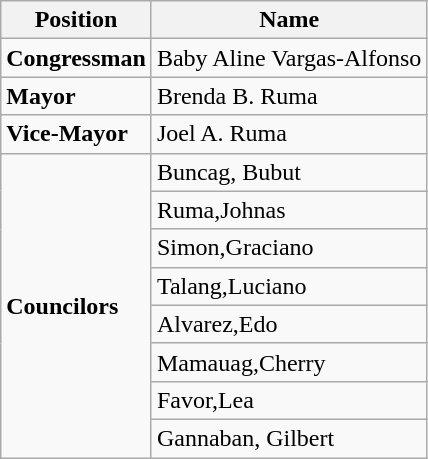<table class="wikitable sortable">
<tr>
<th>Position</th>
<th>Name</th>
</tr>
<tr>
<td><strong>Congressman</strong></td>
<td>Baby Aline Vargas-Alfonso</td>
</tr>
<tr>
<td><strong>Mayor</strong></td>
<td>Brenda B. Ruma</td>
</tr>
<tr>
<td><strong>Vice-Mayor</strong></td>
<td>Joel A. Ruma</td>
</tr>
<tr>
<td rowspan="8"><strong>Councilors</strong></td>
<td>Buncag, Bubut</td>
</tr>
<tr>
<td>Ruma,Johnas</td>
</tr>
<tr>
<td>Simon,Graciano</td>
</tr>
<tr>
<td>Talang,Luciano</td>
</tr>
<tr>
<td>Alvarez,Edo</td>
</tr>
<tr>
<td>Mamauag,Cherry</td>
</tr>
<tr>
<td>Favor,Lea</td>
</tr>
<tr>
<td>Gannaban, Gilbert</td>
</tr>
</table>
